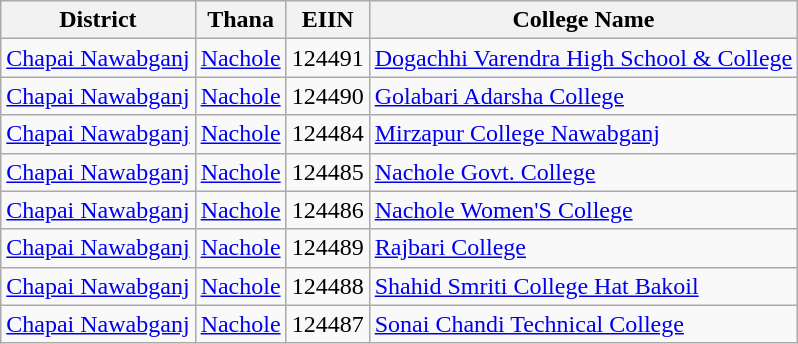<table class="wikitable">
<tr>
<th style="text-align: center;">District</th>
<th style="text-align: center;">Thana</th>
<th style="text-align: center;">EIIN</th>
<th style="text-align: center;">College Name</th>
</tr>
<tr>
<td style="text-align: center;"><a href='#'>Chapai Nawabganj</a></td>
<td style="text-align: center;"><a href='#'>Nachole</a></td>
<td style="text-align: center;">124491</td>
<td><a href='#'>Dogachhi Varendra High School & College</a></td>
</tr>
<tr>
<td style="text-align: center;"><a href='#'>Chapai Nawabganj</a></td>
<td style="text-align: center;"><a href='#'>Nachole</a></td>
<td style="text-align: center;">124490</td>
<td><a href='#'>Golabari Adarsha College</a></td>
</tr>
<tr>
<td style="text-align: center;"><a href='#'>Chapai Nawabganj</a></td>
<td style="text-align: center;"><a href='#'>Nachole</a></td>
<td style="text-align: center;">124484</td>
<td><a href='#'>Mirzapur College Nawabganj</a></td>
</tr>
<tr>
<td style="text-align: center;"><a href='#'>Chapai Nawabganj</a></td>
<td style="text-align: center;"><a href='#'>Nachole</a></td>
<td style="text-align: center;">124485</td>
<td><a href='#'>Nachole Govt. College</a></td>
</tr>
<tr>
<td style="text-align: center;"><a href='#'>Chapai Nawabganj</a></td>
<td style="text-align: center;"><a href='#'>Nachole</a></td>
<td style="text-align: center;">124486</td>
<td><a href='#'>Nachole Women'S College</a></td>
</tr>
<tr>
<td style="text-align: center;"><a href='#'>Chapai Nawabganj</a></td>
<td style="text-align: center;"><a href='#'>Nachole</a></td>
<td style="text-align: center;">124489</td>
<td><a href='#'>Rajbari College</a></td>
</tr>
<tr>
<td style="text-align: center;"><a href='#'>Chapai Nawabganj</a></td>
<td style="text-align: center;"><a href='#'>Nachole</a></td>
<td style="text-align: center;">124488</td>
<td><a href='#'>Shahid Smriti College Hat Bakoil</a></td>
</tr>
<tr>
<td style="text-align: center;"><a href='#'>Chapai Nawabganj</a></td>
<td style="text-align: center;"><a href='#'>Nachole</a></td>
<td style="text-align: center;">124487</td>
<td><a href='#'>Sonai Chandi Technical College</a></td>
</tr>
</table>
